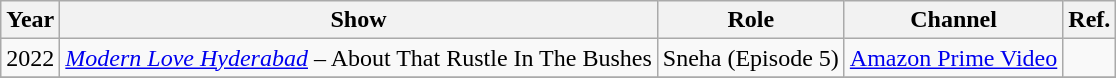<table class="wikitable sortable">
<tr>
<th>Year</th>
<th>Show</th>
<th>Role</th>
<th>Channel</th>
<th>Ref.</th>
</tr>
<tr>
<td>2022</td>
<td><em><a href='#'>Modern Love Hyderabad</a></em> – About That Rustle In The Bushes</td>
<td>Sneha (Episode 5)</td>
<td><a href='#'>Amazon Prime Video</a></td>
<td></td>
</tr>
<tr>
</tr>
</table>
